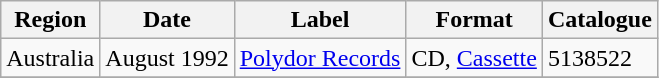<table class="wikitable">
<tr>
<th>Region</th>
<th>Date</th>
<th>Label</th>
<th>Format</th>
<th>Catalogue</th>
</tr>
<tr>
<td>Australia</td>
<td>August 1992</td>
<td><a href='#'>Polydor Records</a></td>
<td>CD, <a href='#'>Cassette</a></td>
<td>5138522</td>
</tr>
<tr>
</tr>
</table>
